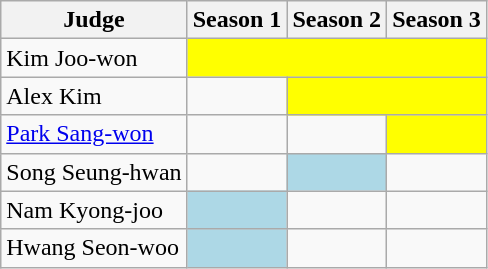<table class="wikitable">
<tr>
<th>Judge</th>
<th>Season 1</th>
<th>Season 2</th>
<th>Season 3</th>
</tr>
<tr>
<td>Kim Joo-won</td>
<td colspan=3 style="text-align:center; background:yellow;"></td>
</tr>
<tr>
<td>Alex Kim</td>
<td></td>
<td colspan=2 style="text-align:center; background:yellow"></td>
</tr>
<tr>
<td><a href='#'>Park Sang-won</a></td>
<td></td>
<td></td>
<td colspan=1 style="text-align:center; background:yellow"></td>
</tr>
<tr>
<td>Song Seung-hwan</td>
<td></td>
<td colspan=1 style="text-align:center; background:lightblue;"></td>
<td></td>
</tr>
<tr>
<td>Nam Kyong-joo</td>
<td colspan=1 style="text-align:center; background:lightblue;"></td>
<td></td>
<td></td>
</tr>
<tr>
<td>Hwang Seon-woo</td>
<td colspan=1 style="text-align:center; background:lightblue;"></td>
<td></td>
<td></td>
</tr>
</table>
